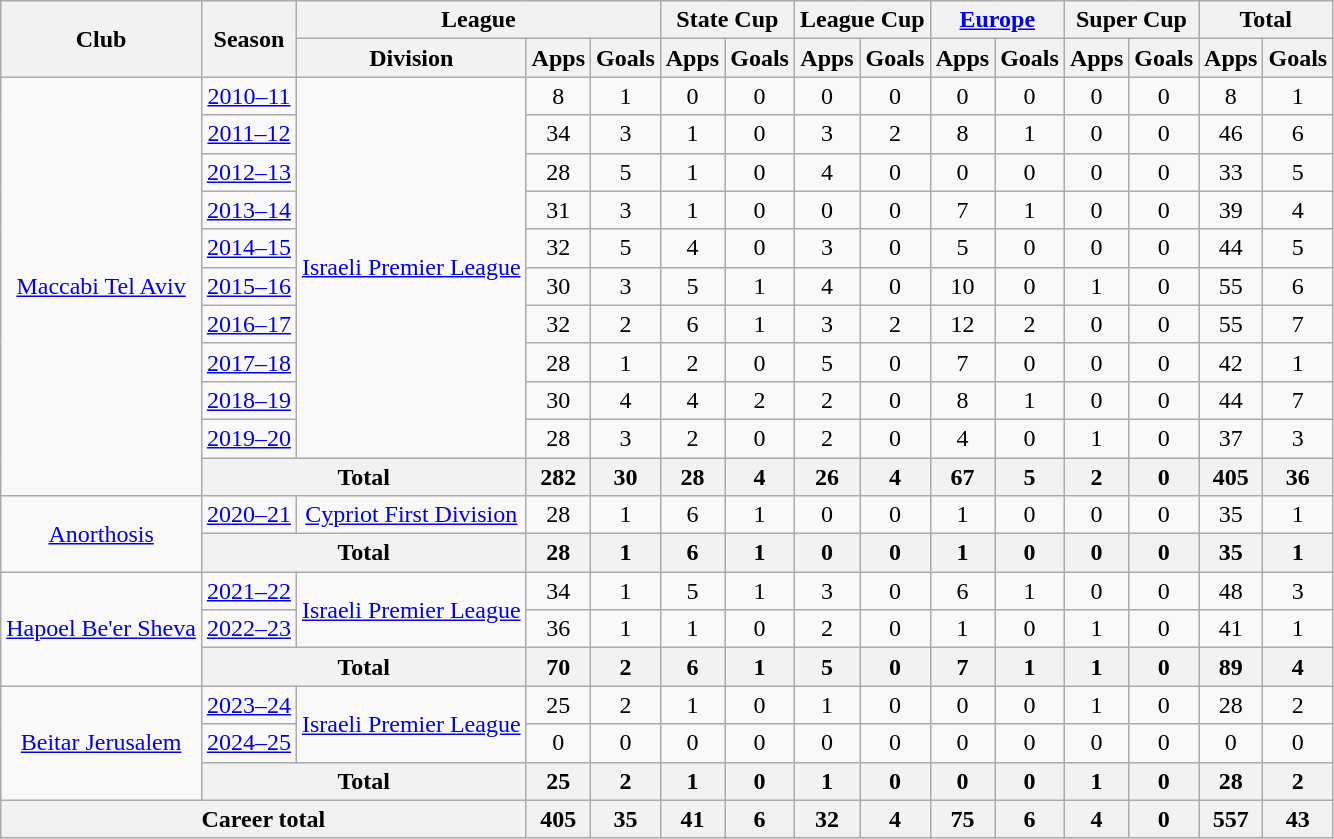<table class="wikitable" style="text-align:center">
<tr>
<th rowspan="2">Club</th>
<th rowspan="2">Season</th>
<th colspan="3">League</th>
<th colspan="2">State Cup</th>
<th colspan="2">League Cup</th>
<th colspan="2"><a href='#'>Europe</a></th>
<th colspan="2">Super Cup</th>
<th colspan="2">Total</th>
</tr>
<tr>
<th>Division</th>
<th>Apps</th>
<th>Goals</th>
<th>Apps</th>
<th>Goals</th>
<th>Apps</th>
<th>Goals</th>
<th>Apps</th>
<th>Goals</th>
<th>Apps</th>
<th>Goals</th>
<th>Apps</th>
<th>Goals</th>
</tr>
<tr>
<td rowspan="11"><a href='#'>Maccabi Tel Aviv</a></td>
<td><a href='#'>2010–11</a></td>
<td rowspan="10"><a href='#'>Israeli Premier League</a></td>
<td>8</td>
<td>1</td>
<td>0</td>
<td>0</td>
<td>0</td>
<td>0</td>
<td>0</td>
<td>0</td>
<td>0</td>
<td>0</td>
<td>8</td>
<td>1</td>
</tr>
<tr>
<td><a href='#'>2011–12</a></td>
<td>34</td>
<td>3</td>
<td>1</td>
<td>0</td>
<td>3</td>
<td>2</td>
<td>8</td>
<td>1</td>
<td>0</td>
<td>0</td>
<td>46</td>
<td>6</td>
</tr>
<tr>
<td><a href='#'>2012–13</a></td>
<td>28</td>
<td>5</td>
<td>1</td>
<td>0</td>
<td>4</td>
<td>0</td>
<td>0</td>
<td>0</td>
<td>0</td>
<td>0</td>
<td>33</td>
<td>5</td>
</tr>
<tr>
<td><a href='#'>2013–14</a></td>
<td>31</td>
<td>3</td>
<td>1</td>
<td>0</td>
<td>0</td>
<td>0</td>
<td>7</td>
<td>1</td>
<td>0</td>
<td>0</td>
<td>39</td>
<td>4</td>
</tr>
<tr>
<td><a href='#'>2014–15</a></td>
<td>32</td>
<td>5</td>
<td>4</td>
<td>0</td>
<td>3</td>
<td>0</td>
<td>5</td>
<td>0</td>
<td>0</td>
<td>0</td>
<td>44</td>
<td>5</td>
</tr>
<tr>
<td><a href='#'>2015–16</a></td>
<td>30</td>
<td>3</td>
<td>5</td>
<td>1</td>
<td>4</td>
<td>0</td>
<td>10</td>
<td>0</td>
<td>1</td>
<td>0</td>
<td>55</td>
<td>6</td>
</tr>
<tr>
<td><a href='#'>2016–17</a></td>
<td>32</td>
<td>2</td>
<td>6</td>
<td>1</td>
<td>3</td>
<td>2</td>
<td>12</td>
<td>2</td>
<td>0</td>
<td>0</td>
<td>55</td>
<td>7</td>
</tr>
<tr>
<td><a href='#'>2017–18</a></td>
<td>28</td>
<td>1</td>
<td>2</td>
<td>0</td>
<td>5</td>
<td>0</td>
<td>7</td>
<td>0</td>
<td>0</td>
<td>0</td>
<td>42</td>
<td>1</td>
</tr>
<tr>
<td><a href='#'>2018–19</a></td>
<td>30</td>
<td>4</td>
<td>4</td>
<td>2</td>
<td>2</td>
<td>0</td>
<td>8</td>
<td>1</td>
<td>0</td>
<td>0</td>
<td>44</td>
<td>7</td>
</tr>
<tr>
<td><a href='#'>2019–20</a></td>
<td>28</td>
<td>3</td>
<td>2</td>
<td>0</td>
<td>2</td>
<td>0</td>
<td>4</td>
<td>0</td>
<td>1</td>
<td>0</td>
<td>37</td>
<td>3</td>
</tr>
<tr>
<th colspan="2">Total</th>
<th>282</th>
<th>30</th>
<th>28</th>
<th>4</th>
<th>26</th>
<th>4</th>
<th>67</th>
<th>5</th>
<th>2</th>
<th>0</th>
<th>405</th>
<th>36</th>
</tr>
<tr>
<td rowspan="2"><a href='#'>Anorthosis</a></td>
<td><a href='#'>2020–21</a></td>
<td rowspan="1"><a href='#'>Cypriot First Division</a></td>
<td>28</td>
<td>1</td>
<td>6</td>
<td>1</td>
<td>0</td>
<td>0</td>
<td>1</td>
<td>0</td>
<td>0</td>
<td>0</td>
<td>35</td>
<td>1</td>
</tr>
<tr>
<th colspan="2">Total</th>
<th>28</th>
<th>1</th>
<th>6</th>
<th>1</th>
<th>0</th>
<th>0</th>
<th>1</th>
<th>0</th>
<th>0</th>
<th>0</th>
<th>35</th>
<th>1</th>
</tr>
<tr>
<td rowspan="3"><a href='#'>Hapoel Be'er Sheva</a></td>
<td><a href='#'>2021–22</a></td>
<td rowspan="2"><a href='#'>Israeli Premier League</a></td>
<td>34</td>
<td>1</td>
<td>5</td>
<td>1</td>
<td>3</td>
<td>0</td>
<td>6</td>
<td>1</td>
<td>0</td>
<td>0</td>
<td>48</td>
<td>3</td>
</tr>
<tr>
<td><a href='#'>2022–23</a></td>
<td>36</td>
<td>1</td>
<td>1</td>
<td>0</td>
<td>2</td>
<td>0</td>
<td>1</td>
<td>0</td>
<td>1</td>
<td>0</td>
<td>41</td>
<td>1</td>
</tr>
<tr>
<th colspan="2">Total</th>
<th>70</th>
<th>2</th>
<th>6</th>
<th>1</th>
<th>5</th>
<th>0</th>
<th>7</th>
<th>1</th>
<th>1</th>
<th>0</th>
<th>89</th>
<th>4</th>
</tr>
<tr>
<td rowspan="3"><a href='#'>Beitar Jerusalem</a></td>
<td><a href='#'>2023–24</a></td>
<td rowspan="2"><a href='#'>Israeli Premier League</a></td>
<td>25</td>
<td>2</td>
<td>1</td>
<td>0</td>
<td>1</td>
<td>0</td>
<td>0</td>
<td>0</td>
<td>1</td>
<td>0</td>
<td>28</td>
<td>2</td>
</tr>
<tr>
<td><a href='#'>2024–25</a></td>
<td>0</td>
<td>0</td>
<td>0</td>
<td>0</td>
<td>0</td>
<td>0</td>
<td>0</td>
<td>0</td>
<td>0</td>
<td>0</td>
<td>0</td>
<td>0</td>
</tr>
<tr>
<th colspan="2">Total</th>
<th>25</th>
<th>2</th>
<th>1</th>
<th>0</th>
<th>1</th>
<th>0</th>
<th>0</th>
<th>0</th>
<th>1</th>
<th>0</th>
<th>28</th>
<th>2</th>
</tr>
<tr>
<th colspan="3">Career total</th>
<th>405</th>
<th>35</th>
<th>41</th>
<th>6</th>
<th>32</th>
<th>4</th>
<th>75</th>
<th>6</th>
<th>4</th>
<th>0</th>
<th>557</th>
<th>43</th>
</tr>
</table>
